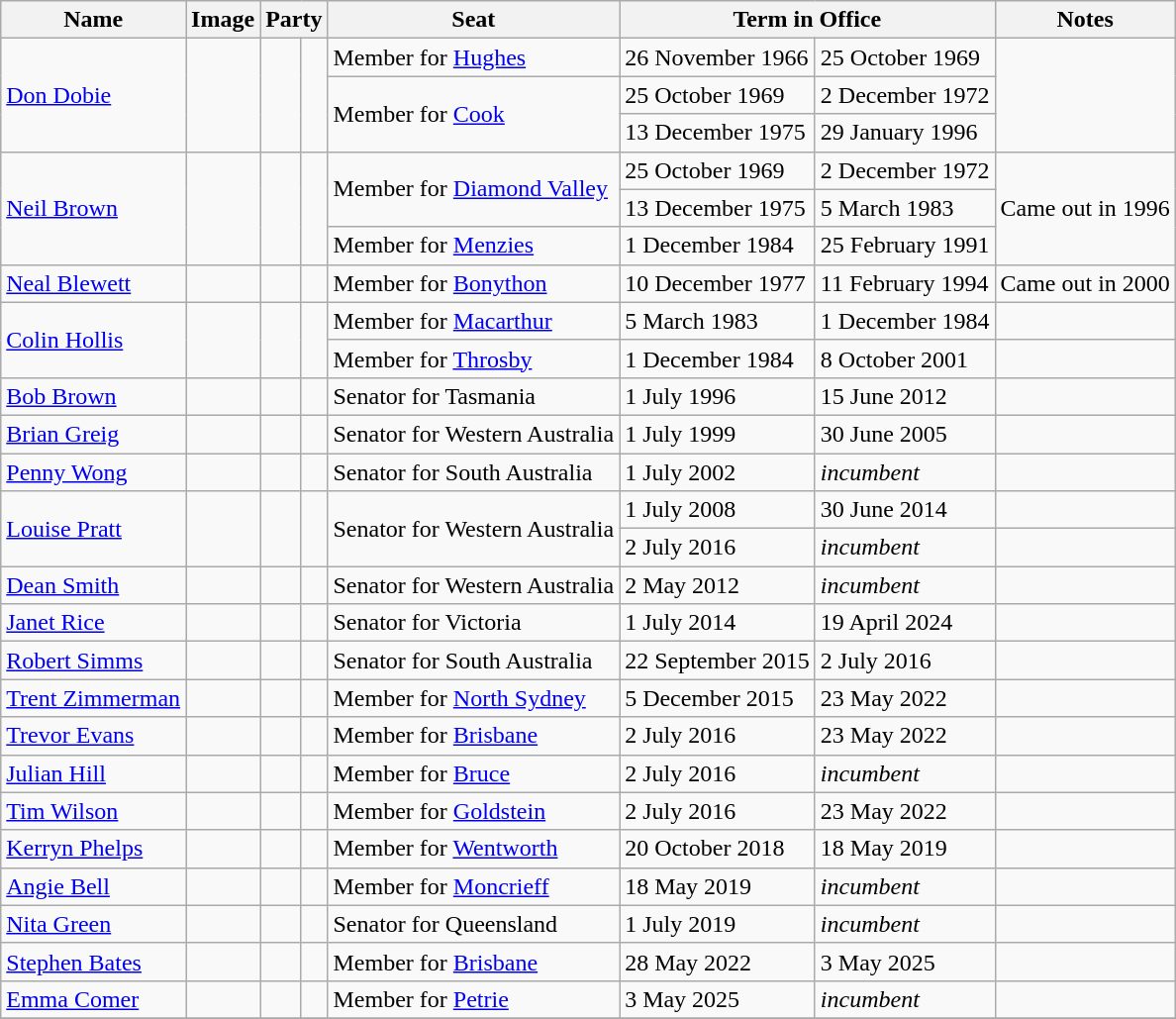<table class="wikitable sortable">
<tr>
<th>Name</th>
<th>Image</th>
<th colspan="2">Party</th>
<th>Seat</th>
<th colspan="2">Term in Office</th>
<th>Notes</th>
</tr>
<tr>
<td rowspan="3"><a href='#'>Don Dobie</a></td>
<td rowspan="3"></td>
<td rowspan="3" > </td>
<td rowspan="3"></td>
<td>Member for <a href='#'>Hughes</a></td>
<td>26 November 1966</td>
<td>25 October 1969</td>
<td rowspan="3"></td>
</tr>
<tr>
<td rowspan="2">Member for <a href='#'>Cook</a></td>
<td>25 October 1969</td>
<td>2 December 1972</td>
</tr>
<tr>
<td>13 December 1975</td>
<td>29 January 1996</td>
</tr>
<tr>
<td rowspan="3"><a href='#'>Neil Brown</a></td>
<td rowspan="3"></td>
<td rowspan="3" > </td>
<td rowspan="3"></td>
<td rowspan="2">Member for <a href='#'>Diamond Valley</a></td>
<td>25 October 1969</td>
<td>2 December 1972</td>
<td rowspan="3">Came out in 1996</td>
</tr>
<tr>
<td>13 December 1975</td>
<td>5 March 1983</td>
</tr>
<tr>
<td>Member for <a href='#'>Menzies</a></td>
<td>1 December 1984</td>
<td>25 February 1991</td>
</tr>
<tr>
<td><a href='#'>Neal Blewett</a></td>
<td></td>
<td> </td>
<td></td>
<td>Member for <a href='#'>Bonython</a></td>
<td>10 December 1977</td>
<td>11 February 1994</td>
<td>Came out in 2000</td>
</tr>
<tr>
<td rowspan="2"><a href='#'>Colin Hollis</a></td>
<td rowspan="2"></td>
<td rowspan="2" > </td>
<td rowspan="2"></td>
<td>Member for <a href='#'>Macarthur</a></td>
<td>5 March 1983</td>
<td>1 December 1984</td>
<td></td>
</tr>
<tr>
<td>Member for <a href='#'>Throsby</a></td>
<td>1 December 1984</td>
<td>8 October 2001</td>
<td></td>
</tr>
<tr>
<td><a href='#'>Bob Brown</a></td>
<td></td>
<td> </td>
<td></td>
<td>Senator for Tasmania</td>
<td>1 July 1996</td>
<td>15 June 2012</td>
<td></td>
</tr>
<tr>
<td><a href='#'>Brian Greig</a></td>
<td></td>
<td> </td>
<td></td>
<td>Senator for Western Australia</td>
<td>1 July 1999</td>
<td>30 June 2005</td>
<td></td>
</tr>
<tr>
<td><a href='#'>Penny Wong</a></td>
<td></td>
<td> </td>
<td></td>
<td>Senator for South Australia</td>
<td>1 July 2002</td>
<td><em>incumbent</em></td>
<td></td>
</tr>
<tr>
<td rowspan="2"><a href='#'>Louise Pratt</a></td>
<td rowspan="2"></td>
<td rowspan="2" > </td>
<td rowspan="2"></td>
<td rowspan="2">Senator for Western Australia</td>
<td>1 July 2008</td>
<td>30 June 2014</td>
<td></td>
</tr>
<tr>
<td>2 July 2016</td>
<td><em>incumbent</em></td>
<td></td>
</tr>
<tr>
<td><a href='#'>Dean Smith</a></td>
<td></td>
<td> </td>
<td></td>
<td>Senator for Western Australia</td>
<td>2 May 2012</td>
<td><em>incumbent</em></td>
<td></td>
</tr>
<tr>
<td><a href='#'>Janet Rice</a></td>
<td></td>
<td> </td>
<td></td>
<td>Senator for Victoria</td>
<td>1 July 2014</td>
<td>19 April 2024</td>
<td></td>
</tr>
<tr>
<td><a href='#'>Robert Simms</a></td>
<td></td>
<td> </td>
<td></td>
<td>Senator for South Australia</td>
<td>22 September 2015</td>
<td>2 July 2016</td>
<td></td>
</tr>
<tr>
<td><a href='#'>Trent Zimmerman</a></td>
<td></td>
<td> </td>
<td></td>
<td>Member for <a href='#'>North Sydney</a></td>
<td>5 December 2015</td>
<td>23 May 2022</td>
<td></td>
</tr>
<tr>
<td><a href='#'>Trevor Evans</a></td>
<td></td>
<td> </td>
<td></td>
<td>Member for <a href='#'>Brisbane</a></td>
<td>2 July 2016</td>
<td>23 May 2022</td>
<td></td>
</tr>
<tr>
<td><a href='#'>Julian Hill</a></td>
<td></td>
<td> </td>
<td></td>
<td>Member for <a href='#'>Bruce</a></td>
<td>2 July 2016</td>
<td><em>incumbent</em></td>
<td></td>
</tr>
<tr>
<td><a href='#'>Tim Wilson</a></td>
<td></td>
<td> </td>
<td></td>
<td>Member for <a href='#'>Goldstein</a></td>
<td>2 July 2016</td>
<td>23 May 2022</td>
<td></td>
</tr>
<tr>
<td><a href='#'>Kerryn Phelps</a></td>
<td></td>
<td> </td>
<td></td>
<td>Member for <a href='#'>Wentworth</a></td>
<td>20 October 2018</td>
<td>18 May 2019</td>
<td></td>
</tr>
<tr>
<td><a href='#'>Angie Bell</a></td>
<td></td>
<td> </td>
<td></td>
<td>Member for <a href='#'>Moncrieff</a></td>
<td>18 May 2019</td>
<td><em>incumbent</em></td>
<td></td>
</tr>
<tr>
<td><a href='#'>Nita Green</a></td>
<td></td>
<td> </td>
<td></td>
<td>Senator for Queensland</td>
<td>1 July 2019</td>
<td><em>incumbent</em></td>
<td></td>
</tr>
<tr>
<td><a href='#'>Stephen Bates</a></td>
<td></td>
<td> </td>
<td></td>
<td>Member for <a href='#'>Brisbane</a></td>
<td>28 May 2022</td>
<td>3 May 2025</td>
<td></td>
</tr>
<tr>
<td><a href='#'>Emma Comer</a></td>
<td></td>
<td> </td>
<td></td>
<td>Member for <a href='#'>Petrie</a></td>
<td>3 May 2025</td>
<td><em>incumbent</em></td>
<td></td>
</tr>
<tr>
</tr>
</table>
